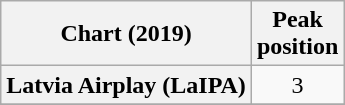<table class="wikitable plainrowheaders sortable" style="text-align:center">
<tr>
<th scope="col">Chart (2019)</th>
<th scope="col">Peak<br>position</th>
</tr>
<tr>
<th scope="row">Latvia Airplay (LaIPA)</th>
<td>3</td>
</tr>
<tr>
</tr>
</table>
